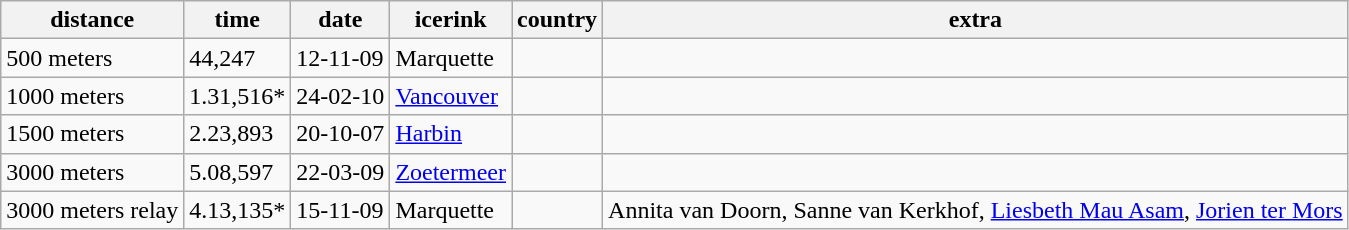<table class="wikitable">
<tr>
<th>distance</th>
<th>time</th>
<th>date</th>
<th>icerink</th>
<th>country</th>
<th>extra</th>
</tr>
<tr>
<td>500 meters</td>
<td>44,247</td>
<td>12-11-09</td>
<td>Marquette</td>
<td></td>
<td></td>
</tr>
<tr>
<td>1000 meters</td>
<td>1.31,516*</td>
<td>24-02-10</td>
<td><a href='#'>Vancouver</a></td>
<td></td>
<td></td>
</tr>
<tr>
<td>1500 meters</td>
<td>2.23,893</td>
<td>20-10-07</td>
<td><a href='#'>Harbin</a></td>
<td></td>
<td></td>
</tr>
<tr>
<td>3000 meters</td>
<td>5.08,597</td>
<td>22-03-09</td>
<td><a href='#'>Zoetermeer</a></td>
<td></td>
<td></td>
</tr>
<tr>
<td>3000 meters relay</td>
<td>4.13,135*</td>
<td>15-11-09</td>
<td>Marquette</td>
<td></td>
<td>Annita van Doorn, Sanne van Kerkhof, <a href='#'>Liesbeth Mau Asam</a>, <a href='#'>Jorien ter Mors</a></td>
</tr>
</table>
